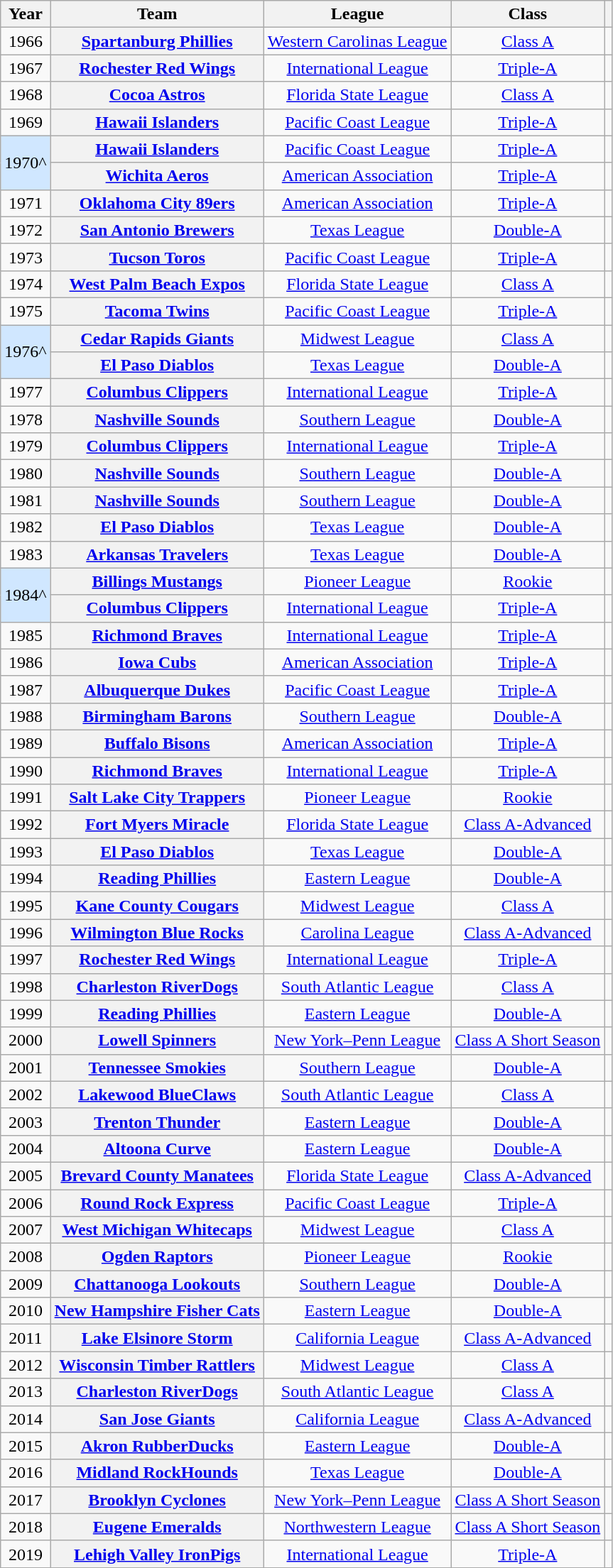<table class="wikitable sortable plainrowheaders" style="text-align:center">
<tr>
<th scope="col">Year</th>
<th scope="col">Team</th>
<th scope="col">League</th>
<th scope="col">Class</th>
<th scope="col" class="unsortable"></th>
</tr>
<tr>
<td>1966</td>
<th scope="row" style="text-align:center"><a href='#'>Spartanburg Phillies</a></th>
<td><a href='#'>Western Carolinas League</a></td>
<td><a href='#'>Class A</a></td>
<td></td>
</tr>
<tr>
<td>1967</td>
<th scope="row" style="text-align:center"><a href='#'>Rochester Red Wings</a> </th>
<td><a href='#'>International League</a></td>
<td><a href='#'>Triple-A</a></td>
<td></td>
</tr>
<tr>
<td>1968</td>
<th scope="row" style="text-align:center"><a href='#'>Cocoa Astros</a></th>
<td><a href='#'>Florida State League</a></td>
<td><a href='#'>Class A</a></td>
<td></td>
</tr>
<tr>
<td>1969</td>
<th scope="row" style="text-align:center"><a href='#'>Hawaii Islanders</a> </th>
<td><a href='#'>Pacific Coast League</a></td>
<td><a href='#'>Triple-A</a></td>
<td></td>
</tr>
<tr>
<td style="background-color:#D0E7FF;" rowspan="2">1970^</td>
<th scope="row" style="text-align:center"><a href='#'>Hawaii Islanders</a> </th>
<td><a href='#'>Pacific Coast League</a></td>
<td><a href='#'>Triple-A</a></td>
<td></td>
</tr>
<tr>
<th scope="row" style="text-align:center"><a href='#'>Wichita Aeros</a></th>
<td><a href='#'>American Association</a></td>
<td><a href='#'>Triple-A</a></td>
<td></td>
</tr>
<tr>
<td>1971</td>
<th scope="row" style="text-align:center"><a href='#'>Oklahoma City 89ers</a></th>
<td><a href='#'>American Association</a></td>
<td><a href='#'>Triple-A</a></td>
<td></td>
</tr>
<tr>
<td>1972</td>
<th scope="row" style="text-align:center"><a href='#'>San Antonio Brewers</a></th>
<td><a href='#'>Texas League</a></td>
<td><a href='#'>Double-A</a></td>
<td></td>
</tr>
<tr>
<td>1973</td>
<th scope="row" style="text-align:center"><a href='#'>Tucson Toros</a></th>
<td><a href='#'>Pacific Coast League</a></td>
<td><a href='#'>Triple-A</a></td>
<td></td>
</tr>
<tr>
<td>1974</td>
<th scope="row" style="text-align:center"><a href='#'>West Palm Beach Expos</a></th>
<td><a href='#'>Florida State League</a></td>
<td><a href='#'>Class A</a></td>
<td></td>
</tr>
<tr>
<td>1975</td>
<th scope="row" style="text-align:center"><a href='#'>Tacoma Twins</a></th>
<td><a href='#'>Pacific Coast League</a></td>
<td><a href='#'>Triple-A</a></td>
<td></td>
</tr>
<tr>
<td style="background-color:#D0E7FF;" rowspan="2">1976^</td>
<th scope="row" style="text-align:center"><a href='#'>Cedar Rapids Giants</a></th>
<td><a href='#'>Midwest League</a></td>
<td><a href='#'>Class A</a></td>
<td></td>
</tr>
<tr>
<th scope="row" style="text-align:center"><a href='#'>El Paso Diablos</a> </th>
<td><a href='#'>Texas League</a></td>
<td><a href='#'>Double-A</a></td>
<td></td>
</tr>
<tr>
<td>1977</td>
<th scope="row" style="text-align:center"><a href='#'>Columbus Clippers</a> </th>
<td><a href='#'>International League</a></td>
<td><a href='#'>Triple-A</a></td>
<td></td>
</tr>
<tr>
<td>1978</td>
<th scope="row" style="text-align:center"><a href='#'>Nashville Sounds</a> </th>
<td><a href='#'>Southern League</a></td>
<td><a href='#'>Double-A</a></td>
<td></td>
</tr>
<tr>
<td>1979</td>
<th scope="row" style="text-align:center"><a href='#'>Columbus Clippers</a> </th>
<td><a href='#'>International League</a></td>
<td><a href='#'>Triple-A</a></td>
<td></td>
</tr>
<tr>
<td>1980</td>
<th scope="row" style="text-align:center"><a href='#'>Nashville Sounds</a> </th>
<td><a href='#'>Southern League</a></td>
<td><a href='#'>Double-A</a></td>
<td></td>
</tr>
<tr>
<td>1981</td>
<th scope="row" style="text-align:center"><a href='#'>Nashville Sounds</a> </th>
<td><a href='#'>Southern League</a></td>
<td><a href='#'>Double-A</a></td>
<td></td>
</tr>
<tr>
<td>1982</td>
<th scope="row" style="text-align:center"><a href='#'>El Paso Diablos</a> </th>
<td><a href='#'>Texas League</a></td>
<td><a href='#'>Double-A</a></td>
<td></td>
</tr>
<tr>
<td>1983</td>
<th scope="row" style="text-align:center"><a href='#'>Arkansas Travelers</a></th>
<td><a href='#'>Texas League</a></td>
<td><a href='#'>Double-A</a></td>
<td></td>
</tr>
<tr>
<td style="background-color:#D0E7FF;" rowspan="2">1984^</td>
<th scope="row" style="text-align:center"><a href='#'>Billings Mustangs</a></th>
<td><a href='#'>Pioneer League</a></td>
<td><a href='#'>Rookie</a></td>
<td></td>
</tr>
<tr>
<th scope="row" style="text-align:center"><a href='#'>Columbus Clippers</a> </th>
<td><a href='#'>International League</a></td>
<td><a href='#'>Triple-A</a></td>
<td></td>
</tr>
<tr>
<td>1985</td>
<th scope="row" style="text-align:center"><a href='#'>Richmond Braves</a> </th>
<td><a href='#'>International League</a></td>
<td><a href='#'>Triple-A</a></td>
<td></td>
</tr>
<tr>
<td>1986</td>
<th scope="row" style="text-align:center"><a href='#'>Iowa Cubs</a></th>
<td><a href='#'>American Association</a></td>
<td><a href='#'>Triple-A</a></td>
<td></td>
</tr>
<tr>
<td>1987</td>
<th scope="row" style="text-align:center"><a href='#'>Albuquerque Dukes</a></th>
<td><a href='#'>Pacific Coast League</a></td>
<td><a href='#'>Triple-A</a></td>
<td></td>
</tr>
<tr>
<td>1988</td>
<th scope="row" style="text-align:center"><a href='#'>Birmingham Barons</a></th>
<td><a href='#'>Southern League</a></td>
<td><a href='#'>Double-A</a></td>
<td></td>
</tr>
<tr>
<td>1989</td>
<th scope="row" style="text-align:center"><a href='#'>Buffalo Bisons</a></th>
<td><a href='#'>American Association</a></td>
<td><a href='#'>Triple-A</a></td>
<td></td>
</tr>
<tr>
<td>1990</td>
<th scope="row" style="text-align:center"><a href='#'>Richmond Braves</a> </th>
<td><a href='#'>International League</a></td>
<td><a href='#'>Triple-A</a></td>
<td></td>
</tr>
<tr>
<td>1991</td>
<th scope="row" style="text-align:center"><a href='#'>Salt Lake City Trappers</a></th>
<td><a href='#'>Pioneer League</a></td>
<td><a href='#'>Rookie</a></td>
<td></td>
</tr>
<tr>
<td>1992</td>
<th scope="row" style="text-align:center"><a href='#'>Fort Myers Miracle</a></th>
<td><a href='#'>Florida State League</a></td>
<td><a href='#'>Class A-Advanced</a></td>
<td></td>
</tr>
<tr>
<td>1993</td>
<th scope="row" style="text-align:center"><a href='#'>El Paso Diablos</a> </th>
<td><a href='#'>Texas League</a></td>
<td><a href='#'>Double-A</a></td>
<td></td>
</tr>
<tr>
<td>1994</td>
<th scope="row" style="text-align:center"><a href='#'>Reading Phillies</a> </th>
<td><a href='#'>Eastern League</a></td>
<td><a href='#'>Double-A</a></td>
<td></td>
</tr>
<tr>
<td>1995</td>
<th scope="row" style="text-align:center"><a href='#'>Kane County Cougars</a></th>
<td><a href='#'>Midwest League</a></td>
<td><a href='#'>Class A</a></td>
<td></td>
</tr>
<tr>
<td>1996</td>
<th scope="row" style="text-align:center"><a href='#'>Wilmington Blue Rocks</a></th>
<td><a href='#'>Carolina League</a></td>
<td><a href='#'>Class A-Advanced</a></td>
<td></td>
</tr>
<tr>
<td>1997</td>
<th scope="row" style="text-align:center"><a href='#'>Rochester Red Wings</a> </th>
<td><a href='#'>International League</a></td>
<td><a href='#'>Triple-A</a></td>
<td></td>
</tr>
<tr>
<td>1998</td>
<th scope="row" style="text-align:center"><a href='#'>Charleston RiverDogs</a> </th>
<td><a href='#'>South Atlantic League</a></td>
<td><a href='#'>Class A</a></td>
<td></td>
</tr>
<tr>
<td>1999</td>
<th scope="row" style="text-align:center"><a href='#'>Reading Phillies</a> </th>
<td><a href='#'>Eastern League</a></td>
<td><a href='#'>Double-A</a></td>
<td></td>
</tr>
<tr>
<td>2000</td>
<th scope="row" style="text-align:center"><a href='#'>Lowell Spinners</a></th>
<td><a href='#'>New York–Penn League</a></td>
<td><a href='#'>Class A Short Season</a></td>
<td></td>
</tr>
<tr>
<td>2001</td>
<th scope="row" style="text-align:center"><a href='#'>Tennessee Smokies</a></th>
<td><a href='#'>Southern League</a></td>
<td><a href='#'>Double-A</a></td>
<td></td>
</tr>
<tr>
<td>2002</td>
<th scope="row" style="text-align:center"><a href='#'>Lakewood BlueClaws</a></th>
<td><a href='#'>South Atlantic League</a></td>
<td><a href='#'>Class A</a></td>
<td></td>
</tr>
<tr>
<td>2003</td>
<th scope="row" style="text-align:center"><a href='#'>Trenton Thunder</a></th>
<td><a href='#'>Eastern League</a></td>
<td><a href='#'>Double-A</a></td>
<td></td>
</tr>
<tr>
<td>2004</td>
<th scope="row" style="text-align:center"><a href='#'>Altoona Curve</a></th>
<td><a href='#'>Eastern League</a></td>
<td><a href='#'>Double-A</a></td>
<td></td>
</tr>
<tr>
<td>2005</td>
<th scope="row" style="text-align:center"><a href='#'>Brevard County Manatees</a></th>
<td><a href='#'>Florida State League</a></td>
<td><a href='#'>Class A-Advanced</a></td>
<td></td>
</tr>
<tr>
<td>2006</td>
<th scope="row" style="text-align:center"><a href='#'>Round Rock Express</a></th>
<td><a href='#'>Pacific Coast League</a></td>
<td><a href='#'>Triple-A</a></td>
<td></td>
</tr>
<tr>
<td>2007</td>
<th scope="row" style="text-align:center"><a href='#'>West Michigan Whitecaps</a></th>
<td><a href='#'>Midwest League</a></td>
<td><a href='#'>Class A</a></td>
<td></td>
</tr>
<tr>
<td>2008</td>
<th scope="row" style="text-align:center"><a href='#'>Ogden Raptors</a></th>
<td><a href='#'>Pioneer League</a></td>
<td><a href='#'>Rookie</a></td>
<td></td>
</tr>
<tr>
<td>2009</td>
<th scope="row" style="text-align:center"><a href='#'>Chattanooga Lookouts</a></th>
<td><a href='#'>Southern League</a></td>
<td><a href='#'>Double-A</a></td>
<td></td>
</tr>
<tr>
<td>2010</td>
<th scope="row" style="text-align:center"><a href='#'>New Hampshire Fisher Cats</a></th>
<td><a href='#'>Eastern League</a></td>
<td><a href='#'>Double-A</a></td>
<td></td>
</tr>
<tr>
<td>2011</td>
<th scope="row" style="text-align:center"><a href='#'>Lake Elsinore Storm</a></th>
<td><a href='#'>California League</a></td>
<td><a href='#'>Class A-Advanced</a></td>
<td></td>
</tr>
<tr>
<td>2012</td>
<th scope="row" style="text-align:center"><a href='#'>Wisconsin Timber Rattlers</a></th>
<td><a href='#'>Midwest League</a></td>
<td><a href='#'>Class A</a></td>
<td></td>
</tr>
<tr>
<td>2013</td>
<th scope="row" style="text-align:center"><a href='#'>Charleston RiverDogs</a> </th>
<td><a href='#'>South Atlantic League</a></td>
<td><a href='#'>Class A</a></td>
<td></td>
</tr>
<tr>
<td>2014</td>
<th scope="row" style="text-align:center"><a href='#'>San Jose Giants</a></th>
<td><a href='#'>California League</a></td>
<td><a href='#'>Class A-Advanced</a></td>
<td></td>
</tr>
<tr>
<td>2015</td>
<th scope="row" style="text-align:center"><a href='#'>Akron RubberDucks</a></th>
<td><a href='#'>Eastern League</a></td>
<td><a href='#'>Double-A</a></td>
<td></td>
</tr>
<tr>
<td>2016</td>
<th scope="row" style="text-align:center"><a href='#'>Midland RockHounds</a></th>
<td><a href='#'>Texas League</a></td>
<td><a href='#'>Double-A</a></td>
<td></td>
</tr>
<tr>
<td>2017</td>
<th scope="row" style="text-align:center"><a href='#'>Brooklyn Cyclones</a></th>
<td><a href='#'>New York–Penn League</a></td>
<td><a href='#'>Class A Short Season</a></td>
<td></td>
</tr>
<tr>
<td>2018</td>
<th scope="row" style="text-align:center"><a href='#'>Eugene Emeralds</a></th>
<td><a href='#'>Northwestern League</a></td>
<td><a href='#'>Class A Short Season</a></td>
<td></td>
</tr>
<tr>
<td>2019</td>
<th scope="row" style="text-align:center"><a href='#'>Lehigh Valley IronPigs</a></th>
<td><a href='#'>International League</a></td>
<td><a href='#'>Triple-A</a></td>
<td></td>
</tr>
</table>
